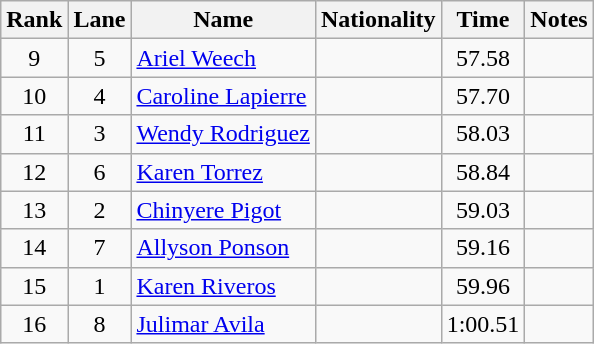<table class="wikitable sortable" style="text-align:center">
<tr>
<th>Rank</th>
<th>Lane</th>
<th>Name</th>
<th>Nationality</th>
<th>Time</th>
<th>Notes</th>
</tr>
<tr>
<td>9</td>
<td>5</td>
<td align=left><a href='#'>Ariel Weech</a></td>
<td align=left></td>
<td>57.58</td>
<td></td>
</tr>
<tr>
<td>10</td>
<td>4</td>
<td align=left><a href='#'>Caroline Lapierre</a></td>
<td align=left></td>
<td>57.70</td>
<td></td>
</tr>
<tr>
<td>11</td>
<td>3</td>
<td align=left><a href='#'>Wendy Rodriguez</a></td>
<td align=left></td>
<td>58.03</td>
<td></td>
</tr>
<tr>
<td>12</td>
<td>6</td>
<td align=left><a href='#'>Karen Torrez</a></td>
<td align=left></td>
<td>58.84</td>
<td></td>
</tr>
<tr>
<td>13</td>
<td>2</td>
<td align=left><a href='#'>Chinyere Pigot</a></td>
<td align=left></td>
<td>59.03</td>
<td></td>
</tr>
<tr>
<td>14</td>
<td>7</td>
<td align=left><a href='#'>Allyson Ponson</a></td>
<td align=left></td>
<td>59.16</td>
<td></td>
</tr>
<tr>
<td>15</td>
<td>1</td>
<td align=left><a href='#'>Karen Riveros</a></td>
<td align=left></td>
<td>59.96</td>
<td></td>
</tr>
<tr>
<td>16</td>
<td>8</td>
<td align=left><a href='#'>Julimar Avila</a></td>
<td align=left></td>
<td>1:00.51</td>
<td></td>
</tr>
</table>
